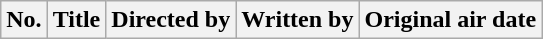<table class="wikitable plainrowheaders">
<tr>
<th style="background:#;">No.</th>
<th style="background:#;">Title</th>
<th style="background:#;">Directed by</th>
<th style="background:#;">Written by</th>
<th style="background:#;">Original air date<br>




</th>
</tr>
</table>
